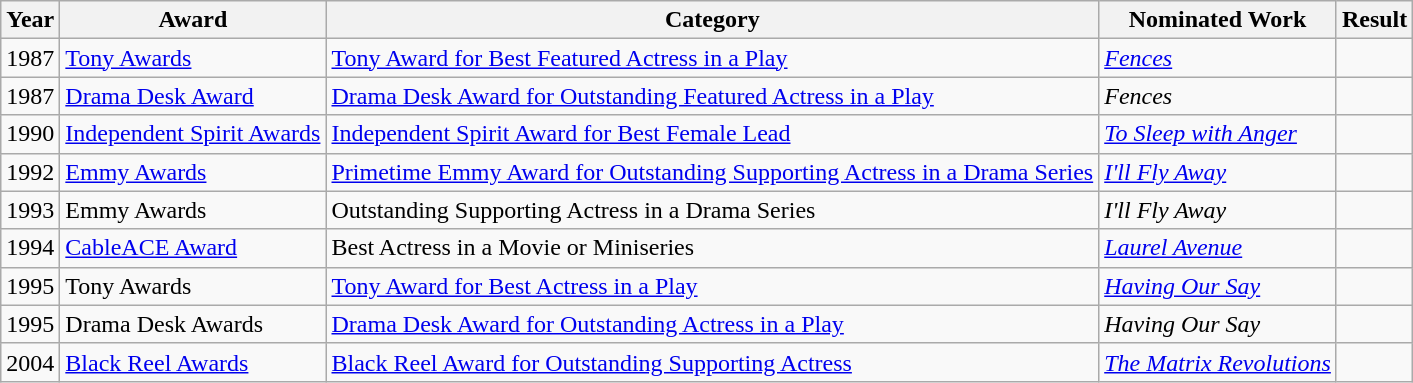<table class="wikitable">
<tr>
<th>Year</th>
<th>Award</th>
<th>Category</th>
<th>Nominated Work</th>
<th>Result</th>
</tr>
<tr>
<td>1987</td>
<td><a href='#'>Tony Awards</a></td>
<td><a href='#'>Tony Award for Best Featured Actress in a Play</a></td>
<td><em><a href='#'>Fences</a></em></td>
<td></td>
</tr>
<tr>
<td>1987</td>
<td><a href='#'>Drama Desk Award</a></td>
<td><a href='#'>Drama Desk Award for Outstanding Featured Actress in a Play</a></td>
<td><em>Fences</em></td>
<td></td>
</tr>
<tr>
<td>1990</td>
<td><a href='#'>Independent Spirit Awards</a></td>
<td><a href='#'>Independent Spirit Award for Best Female Lead</a></td>
<td><em><a href='#'>To Sleep with Anger</a></em></td>
<td></td>
</tr>
<tr>
<td>1992</td>
<td><a href='#'>Emmy Awards</a></td>
<td><a href='#'>Primetime Emmy Award for Outstanding Supporting Actress in a Drama Series</a></td>
<td><em><a href='#'>I'll Fly Away</a></em></td>
<td></td>
</tr>
<tr>
<td>1993</td>
<td>Emmy Awards</td>
<td>Outstanding Supporting Actress in a Drama Series</td>
<td><em>I'll Fly Away</em></td>
<td></td>
</tr>
<tr>
<td>1994</td>
<td><a href='#'>CableACE Award</a></td>
<td>Best Actress in a Movie or Miniseries</td>
<td><em><a href='#'>Laurel Avenue</a></em></td>
<td></td>
</tr>
<tr>
<td>1995</td>
<td>Tony Awards</td>
<td><a href='#'>Tony Award for Best Actress in a Play</a></td>
<td><a href='#'><em>Having Our Say</em></a></td>
<td></td>
</tr>
<tr>
<td>1995</td>
<td>Drama Desk Awards</td>
<td><a href='#'>Drama Desk Award for Outstanding Actress in a Play</a></td>
<td><em>Having Our Say</em></td>
<td></td>
</tr>
<tr>
<td>2004</td>
<td><a href='#'>Black Reel Awards</a></td>
<td><a href='#'>Black Reel Award for Outstanding Supporting Actress</a></td>
<td><em><a href='#'>The Matrix Revolutions</a></em></td>
<td></td>
</tr>
</table>
